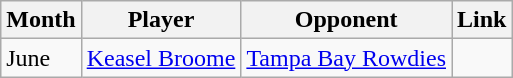<table class=wikitable>
<tr>
<th>Month</th>
<th>Player</th>
<th>Opponent</th>
<th>Link</th>
</tr>
<tr>
<td>June</td>
<td> <a href='#'>Keasel Broome</a></td>
<td><a href='#'>Tampa Bay Rowdies</a></td>
<td></td>
</tr>
</table>
